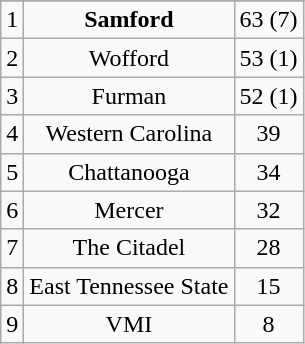<table class="wikitable" style="display: inline-table;">
<tr align="center">
</tr>
<tr align="center">
<td>1</td>
<td><strong>Samford</strong></td>
<td>63 (7)</td>
</tr>
<tr align="center">
<td>2</td>
<td>Wofford</td>
<td>53 (1)</td>
</tr>
<tr align="center">
<td>3</td>
<td>Furman</td>
<td>52 (1)</td>
</tr>
<tr align="center">
<td>4</td>
<td>Western Carolina</td>
<td>39</td>
</tr>
<tr align="center">
<td>5</td>
<td>Chattanooga</td>
<td>34</td>
</tr>
<tr align="center">
<td>6</td>
<td>Mercer</td>
<td>32</td>
</tr>
<tr align="center">
<td>7</td>
<td>The Citadel</td>
<td>28</td>
</tr>
<tr align="center">
<td>8</td>
<td>East Tennessee State</td>
<td>15</td>
</tr>
<tr align="center">
<td>9</td>
<td>VMI</td>
<td>8</td>
</tr>
</table>
